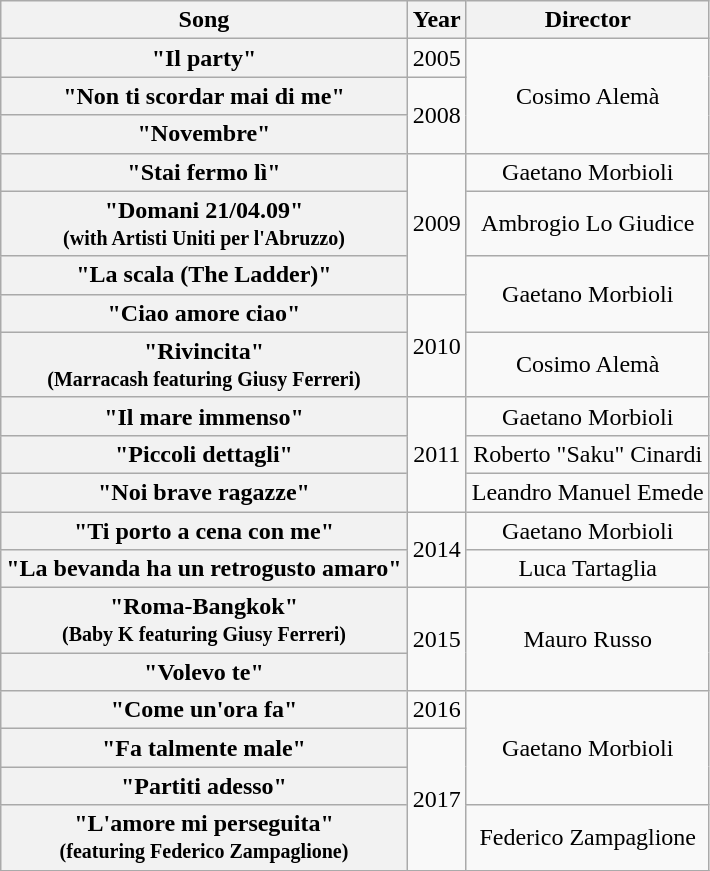<table class="wikitable plainrowheaders" style="text-align:center;">
<tr>
<th>Song</th>
<th>Year</th>
<th>Director</th>
</tr>
<tr>
<th scope="row">"Il party"</th>
<td>2005</td>
<td rowspan="3">Cosimo Alemà</td>
</tr>
<tr>
<th scope="row">"Non ti scordar mai di me"</th>
<td rowspan="2">2008</td>
</tr>
<tr>
<th scope="row">"Novembre"</th>
</tr>
<tr>
<th scope="row">"Stai fermo lì"</th>
<td rowspan="3">2009</td>
<td>Gaetano Morbioli</td>
</tr>
<tr>
<th scope="row">"Domani 21/04.09"<br><small>(with Artisti Uniti per l'Abruzzo)</small></th>
<td>Ambrogio Lo Giudice</td>
</tr>
<tr>
<th scope="row">"La scala (The Ladder)"</th>
<td rowspan="2">Gaetano Morbioli</td>
</tr>
<tr>
<th scope="row">"Ciao amore ciao"</th>
<td rowspan="2">2010</td>
</tr>
<tr>
<th scope="row">"Rivincita"<br><small>(Marracash featuring Giusy Ferreri)</small></th>
<td>Cosimo Alemà</td>
</tr>
<tr>
<th scope="row">"Il mare immenso"</th>
<td rowspan="3">2011</td>
<td>Gaetano Morbioli</td>
</tr>
<tr>
<th scope="row">"Piccoli dettagli"</th>
<td>Roberto "Saku" Cinardi</td>
</tr>
<tr>
<th scope="row">"Noi brave ragazze"</th>
<td>Leandro Manuel Emede</td>
</tr>
<tr>
<th scope="row">"Ti porto a cena con me"</th>
<td rowspan="2">2014</td>
<td>Gaetano Morbioli</td>
</tr>
<tr>
<th scope="row">"La bevanda ha un retrogusto amaro"</th>
<td>Luca Tartaglia</td>
</tr>
<tr>
<th scope="row">"Roma-Bangkok"<br><small>(Baby K featuring Giusy Ferreri)</small></th>
<td rowspan="2">2015</td>
<td rowspan="2">Mauro Russo</td>
</tr>
<tr>
<th scope="row">"Volevo te"</th>
</tr>
<tr>
<th scope="row">"Come un'ora fa"</th>
<td>2016</td>
<td rowspan="3">Gaetano Morbioli</td>
</tr>
<tr>
<th scope="row">"Fa talmente male"</th>
<td rowspan="3">2017</td>
</tr>
<tr>
<th scope="row">"Partiti adesso"</th>
</tr>
<tr>
<th scope="row">"L'amore mi perseguita"<br><small>(featuring Federico Zampaglione)</small></th>
<td>Federico Zampaglione</td>
</tr>
<tr>
</tr>
</table>
